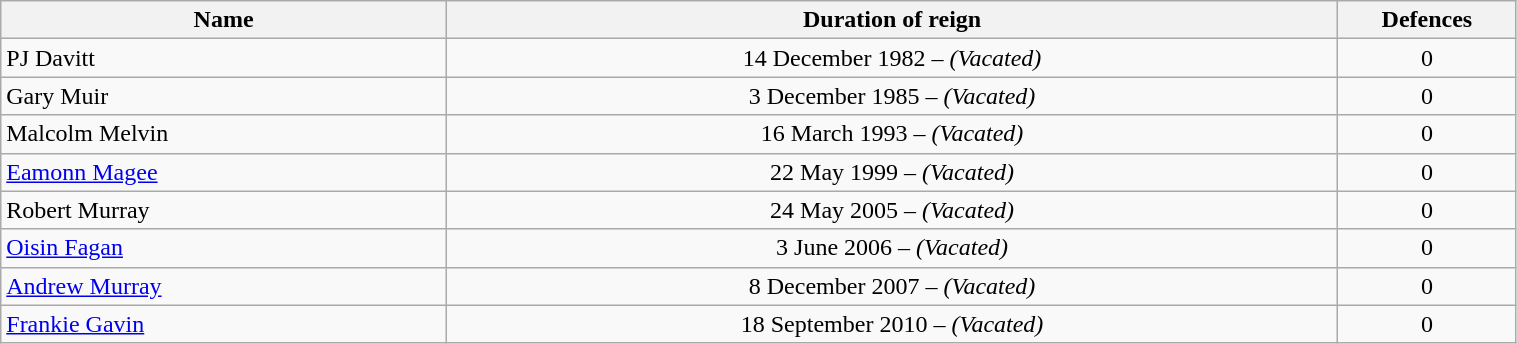<table class="wikitable" width=80%>
<tr>
<th width=25%>Name</th>
<th width=50%>Duration of reign</th>
<th width=10%>Defences</th>
</tr>
<tr align=center>
<td align=left>PJ Davitt</td>
<td>14 December 1982 – <em>(Vacated)</em></td>
<td>0</td>
</tr>
<tr align=center>
<td align=left>Gary Muir</td>
<td>3 December 1985 – <em>(Vacated)</em></td>
<td>0</td>
</tr>
<tr align=center>
<td align=left>Malcolm Melvin</td>
<td>16 March 1993 – <em>(Vacated)</em></td>
<td>0</td>
</tr>
<tr align=center>
<td align=left><a href='#'>Eamonn Magee</a></td>
<td>22 May 1999 – <em>(Vacated)</em></td>
<td>0</td>
</tr>
<tr align=center>
<td align=left>Robert Murray</td>
<td>24 May 2005 – <em>(Vacated)</em></td>
<td>0</td>
</tr>
<tr align=center>
<td align=left><a href='#'>Oisin Fagan</a></td>
<td>3 June 2006 – <em>(Vacated)</em></td>
<td>0</td>
</tr>
<tr align=center>
<td align=left><a href='#'>Andrew Murray</a></td>
<td>8 December 2007 – <em>(Vacated)</em></td>
<td>0</td>
</tr>
<tr align=center>
<td align=left><a href='#'>Frankie Gavin</a></td>
<td>18 September 2010 – <em>(Vacated)</em></td>
<td>0</td>
</tr>
</table>
